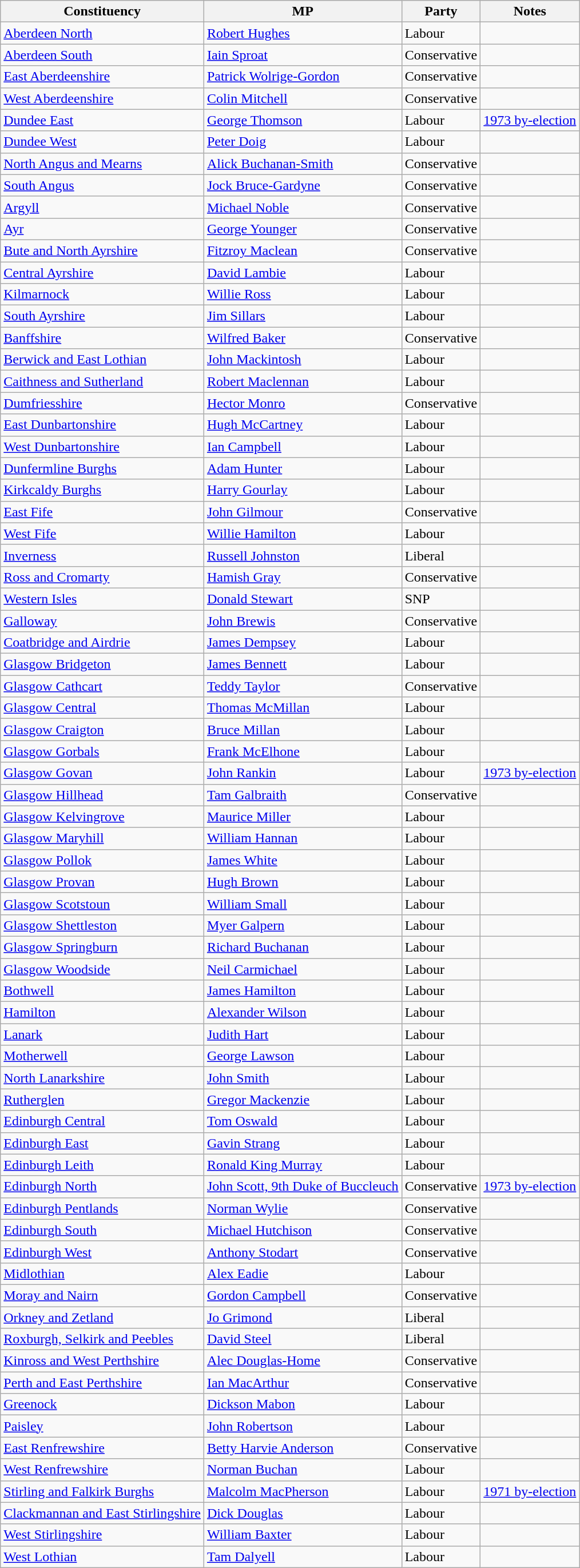<table class="wikitable sortable">
<tr>
<th>Constituency</th>
<th>MP</th>
<th>Party</th>
<th>Notes</th>
</tr>
<tr>
<td><a href='#'>Aberdeen North</a></td>
<td><a href='#'>Robert Hughes</a></td>
<td>Labour</td>
<td></td>
</tr>
<tr>
<td><a href='#'>Aberdeen South</a></td>
<td><a href='#'>Iain Sproat</a></td>
<td>Conservative</td>
<td></td>
</tr>
<tr>
<td><a href='#'>East Aberdeenshire</a></td>
<td><a href='#'>Patrick Wolrige-Gordon</a></td>
<td>Conservative</td>
<td></td>
</tr>
<tr>
<td><a href='#'>West Aberdeenshire</a></td>
<td><a href='#'>Colin Mitchell</a></td>
<td>Conservative</td>
<td></td>
</tr>
<tr>
<td><a href='#'>Dundee East</a></td>
<td><a href='#'>George Thomson</a></td>
<td>Labour</td>
<td><a href='#'>1973 by-election</a></td>
</tr>
<tr>
<td><a href='#'>Dundee West</a></td>
<td><a href='#'>Peter Doig</a></td>
<td>Labour</td>
<td></td>
</tr>
<tr>
<td><a href='#'>North Angus and Mearns</a></td>
<td><a href='#'>Alick Buchanan-Smith</a></td>
<td>Conservative</td>
<td></td>
</tr>
<tr>
<td><a href='#'>South Angus</a></td>
<td><a href='#'>Jock Bruce-Gardyne</a></td>
<td>Conservative</td>
<td></td>
</tr>
<tr>
<td><a href='#'>Argyll</a></td>
<td><a href='#'>Michael Noble</a></td>
<td>Conservative</td>
<td></td>
</tr>
<tr>
<td><a href='#'>Ayr</a></td>
<td><a href='#'>George Younger</a></td>
<td>Conservative</td>
<td></td>
</tr>
<tr>
<td><a href='#'>Bute and North Ayrshire</a></td>
<td><a href='#'>Fitzroy Maclean</a></td>
<td>Conservative</td>
<td></td>
</tr>
<tr>
<td><a href='#'>Central Ayrshire</a></td>
<td><a href='#'>David Lambie</a></td>
<td>Labour</td>
<td></td>
</tr>
<tr>
<td><a href='#'>Kilmarnock</a></td>
<td><a href='#'>Willie Ross</a></td>
<td>Labour</td>
<td></td>
</tr>
<tr>
<td><a href='#'>South Ayrshire</a></td>
<td><a href='#'>Jim Sillars</a></td>
<td>Labour</td>
<td></td>
</tr>
<tr>
<td><a href='#'>Banffshire</a></td>
<td><a href='#'>Wilfred Baker</a></td>
<td>Conservative</td>
<td></td>
</tr>
<tr>
<td><a href='#'>Berwick and East Lothian</a></td>
<td><a href='#'>John Mackintosh</a></td>
<td>Labour</td>
<td></td>
</tr>
<tr>
<td><a href='#'>Caithness and Sutherland</a></td>
<td><a href='#'>Robert Maclennan</a></td>
<td>Labour</td>
<td></td>
</tr>
<tr>
<td><a href='#'>Dumfriesshire</a></td>
<td><a href='#'>Hector Monro</a></td>
<td>Conservative</td>
<td></td>
</tr>
<tr>
<td><a href='#'>East Dunbartonshire</a></td>
<td><a href='#'>Hugh McCartney</a></td>
<td>Labour</td>
<td></td>
</tr>
<tr>
<td><a href='#'>West Dunbartonshire</a></td>
<td><a href='#'>Ian Campbell</a></td>
<td>Labour</td>
<td></td>
</tr>
<tr>
<td><a href='#'>Dunfermline Burghs</a></td>
<td><a href='#'>Adam Hunter</a></td>
<td>Labour</td>
<td></td>
</tr>
<tr>
<td><a href='#'>Kirkcaldy Burghs</a></td>
<td><a href='#'>Harry Gourlay</a></td>
<td>Labour</td>
<td></td>
</tr>
<tr>
<td><a href='#'>East Fife</a></td>
<td><a href='#'>John Gilmour</a></td>
<td>Conservative</td>
<td></td>
</tr>
<tr>
<td><a href='#'>West Fife</a></td>
<td><a href='#'>Willie Hamilton</a></td>
<td>Labour</td>
<td></td>
</tr>
<tr>
<td><a href='#'>Inverness</a></td>
<td><a href='#'>Russell Johnston</a></td>
<td>Liberal</td>
<td></td>
</tr>
<tr>
<td><a href='#'>Ross and Cromarty</a></td>
<td><a href='#'>Hamish Gray</a></td>
<td>Conservative</td>
<td></td>
</tr>
<tr>
<td><a href='#'>Western Isles</a></td>
<td><a href='#'>Donald Stewart</a></td>
<td>SNP</td>
<td></td>
</tr>
<tr>
<td><a href='#'>Galloway</a></td>
<td><a href='#'>John Brewis</a></td>
<td>Conservative</td>
<td></td>
</tr>
<tr>
<td><a href='#'>Coatbridge and Airdrie</a></td>
<td><a href='#'>James Dempsey</a></td>
<td>Labour</td>
<td></td>
</tr>
<tr>
<td><a href='#'>Glasgow Bridgeton</a></td>
<td><a href='#'>James Bennett</a></td>
<td>Labour</td>
<td></td>
</tr>
<tr>
<td><a href='#'>Glasgow Cathcart</a></td>
<td><a href='#'>Teddy Taylor</a></td>
<td>Conservative</td>
<td></td>
</tr>
<tr>
<td><a href='#'>Glasgow Central</a></td>
<td><a href='#'>Thomas McMillan</a></td>
<td>Labour</td>
<td></td>
</tr>
<tr>
<td><a href='#'>Glasgow Craigton</a></td>
<td><a href='#'>Bruce Millan</a></td>
<td>Labour</td>
<td></td>
</tr>
<tr>
<td><a href='#'>Glasgow Gorbals</a></td>
<td><a href='#'>Frank McElhone</a></td>
<td>Labour</td>
<td></td>
</tr>
<tr>
<td><a href='#'>Glasgow Govan</a></td>
<td><a href='#'>John Rankin</a></td>
<td>Labour</td>
<td><a href='#'>1973 by-election</a></td>
</tr>
<tr>
<td><a href='#'>Glasgow Hillhead</a></td>
<td><a href='#'>Tam Galbraith</a></td>
<td>Conservative</td>
<td></td>
</tr>
<tr>
<td><a href='#'>Glasgow Kelvingrove</a></td>
<td><a href='#'>Maurice Miller</a></td>
<td>Labour</td>
<td></td>
</tr>
<tr>
<td><a href='#'>Glasgow Maryhill</a></td>
<td><a href='#'>William Hannan</a></td>
<td>Labour</td>
<td></td>
</tr>
<tr>
<td><a href='#'>Glasgow Pollok</a></td>
<td><a href='#'>James White</a></td>
<td>Labour</td>
<td></td>
</tr>
<tr>
<td><a href='#'>Glasgow Provan</a></td>
<td><a href='#'>Hugh Brown</a></td>
<td>Labour</td>
<td></td>
</tr>
<tr>
<td><a href='#'>Glasgow Scotstoun</a></td>
<td><a href='#'>William Small</a></td>
<td>Labour</td>
<td></td>
</tr>
<tr>
<td><a href='#'>Glasgow Shettleston</a></td>
<td><a href='#'>Myer Galpern</a></td>
<td>Labour</td>
<td></td>
</tr>
<tr>
<td><a href='#'>Glasgow Springburn</a></td>
<td><a href='#'>Richard Buchanan</a></td>
<td>Labour</td>
<td></td>
</tr>
<tr>
<td><a href='#'>Glasgow Woodside</a></td>
<td><a href='#'>Neil Carmichael</a></td>
<td>Labour</td>
<td></td>
</tr>
<tr>
<td><a href='#'>Bothwell</a></td>
<td><a href='#'>James Hamilton</a></td>
<td>Labour</td>
<td></td>
</tr>
<tr>
<td><a href='#'>Hamilton</a></td>
<td><a href='#'>Alexander Wilson</a></td>
<td>Labour</td>
<td></td>
</tr>
<tr>
<td><a href='#'>Lanark</a></td>
<td><a href='#'>Judith Hart</a></td>
<td>Labour</td>
<td></td>
</tr>
<tr>
<td><a href='#'>Motherwell</a></td>
<td><a href='#'>George Lawson</a></td>
<td>Labour</td>
<td></td>
</tr>
<tr>
<td><a href='#'>North Lanarkshire</a></td>
<td><a href='#'>John Smith</a></td>
<td>Labour</td>
<td></td>
</tr>
<tr>
<td><a href='#'>Rutherglen</a></td>
<td><a href='#'>Gregor Mackenzie</a></td>
<td>Labour</td>
<td></td>
</tr>
<tr>
<td><a href='#'>Edinburgh Central</a></td>
<td><a href='#'>Tom Oswald</a></td>
<td>Labour</td>
<td></td>
</tr>
<tr>
<td><a href='#'>Edinburgh East</a></td>
<td><a href='#'>Gavin Strang</a></td>
<td>Labour</td>
<td></td>
</tr>
<tr>
<td><a href='#'>Edinburgh Leith</a></td>
<td><a href='#'>Ronald King Murray</a></td>
<td>Labour</td>
<td></td>
</tr>
<tr>
<td><a href='#'>Edinburgh North</a></td>
<td><a href='#'>John Scott, 9th Duke of Buccleuch</a></td>
<td>Conservative</td>
<td><a href='#'>1973 by-election</a></td>
</tr>
<tr>
<td><a href='#'>Edinburgh Pentlands</a></td>
<td><a href='#'>Norman Wylie</a></td>
<td>Conservative</td>
<td></td>
</tr>
<tr>
<td><a href='#'>Edinburgh South</a></td>
<td><a href='#'>Michael Hutchison</a></td>
<td>Conservative</td>
<td></td>
</tr>
<tr>
<td><a href='#'>Edinburgh West</a></td>
<td><a href='#'>Anthony Stodart</a></td>
<td>Conservative</td>
<td></td>
</tr>
<tr>
<td><a href='#'>Midlothian</a></td>
<td><a href='#'>Alex Eadie</a></td>
<td>Labour</td>
<td></td>
</tr>
<tr>
<td><a href='#'>Moray and Nairn</a></td>
<td><a href='#'>Gordon Campbell</a></td>
<td>Conservative</td>
<td></td>
</tr>
<tr>
<td><a href='#'>Orkney and Zetland</a></td>
<td><a href='#'>Jo Grimond</a></td>
<td>Liberal</td>
<td></td>
</tr>
<tr>
<td><a href='#'>Roxburgh, Selkirk and Peebles</a></td>
<td><a href='#'>David Steel</a></td>
<td>Liberal</td>
<td></td>
</tr>
<tr>
<td><a href='#'>Kinross and West Perthshire</a></td>
<td><a href='#'>Alec Douglas-Home</a></td>
<td>Conservative</td>
<td></td>
</tr>
<tr>
<td><a href='#'>Perth and East Perthshire</a></td>
<td><a href='#'>Ian MacArthur</a></td>
<td>Conservative</td>
<td></td>
</tr>
<tr>
<td><a href='#'>Greenock</a></td>
<td><a href='#'>Dickson Mabon</a></td>
<td>Labour</td>
<td></td>
</tr>
<tr>
<td><a href='#'>Paisley</a></td>
<td><a href='#'>John Robertson</a></td>
<td>Labour</td>
<td></td>
</tr>
<tr>
<td><a href='#'>East Renfrewshire</a></td>
<td><a href='#'>Betty Harvie Anderson</a></td>
<td>Conservative</td>
<td></td>
</tr>
<tr>
<td><a href='#'>West Renfrewshire</a></td>
<td><a href='#'>Norman Buchan</a></td>
<td>Labour</td>
<td></td>
</tr>
<tr>
<td><a href='#'>Stirling and Falkirk Burghs</a></td>
<td><a href='#'>Malcolm MacPherson</a></td>
<td>Labour</td>
<td><a href='#'>1971 by-election</a></td>
</tr>
<tr>
<td><a href='#'>Clackmannan and East Stirlingshire</a></td>
<td><a href='#'>Dick Douglas</a></td>
<td>Labour</td>
<td></td>
</tr>
<tr>
<td><a href='#'>West Stirlingshire</a></td>
<td><a href='#'>William Baxter</a></td>
<td>Labour</td>
<td></td>
</tr>
<tr>
<td><a href='#'>West Lothian</a></td>
<td><a href='#'>Tam Dalyell</a></td>
<td>Labour</td>
<td></td>
</tr>
</table>
